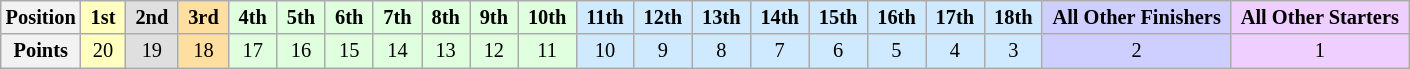<table class="wikitable" style="font-size:85%; text-align:center">
<tr>
<th>Position</th>
<td style="background:#ffffbf;"> <strong>1st</strong> </td>
<td style="background:#dfdfdf;"> <strong>2nd</strong> </td>
<td style="background:#ffdf9f;"> <strong>3rd</strong> </td>
<td style="background:#dfffdf;"> <strong>4th</strong> </td>
<td style="background:#dfffdf;"> <strong>5th</strong> </td>
<td style="background:#dfffdf;"> <strong>6th</strong> </td>
<td style="background:#dfffdf;"> <strong>7th</strong> </td>
<td style="background:#dfffdf;"> <strong>8th</strong> </td>
<td style="background:#dfffdf;"> <strong>9th</strong> </td>
<td style="background:#dfffdf;"> <strong>10th</strong> </td>
<td style="background:#CFEAFF;"> <strong>11th</strong> </td>
<td style="background:#CFEAFF;"> <strong>12th</strong> </td>
<td style="background:#CFEAFF;"> <strong>13th</strong> </td>
<td style="background:#CFEAFF;"> <strong>14th</strong> </td>
<td style="background:#CFEAFF;"> <strong>15th</strong> </td>
<td style="background:#CFEAFF;"> <strong>16th</strong> </td>
<td style="background:#CFEAFF;"> <strong>17th</strong> </td>
<td style="background:#CFEAFF;"> <strong>18th</strong> </td>
<td style="background:#CFCFFF;"> <strong>All Other Finishers</strong> </td>
<td style="background:#EFCFFF;"> <strong>All Other Starters</strong> </td>
</tr>
<tr>
<th>Points</th>
<td style="background:#ffffbf;">20</td>
<td style="background:#dfdfdf;">19</td>
<td style="background:#ffdf9f;">18</td>
<td style="background:#dfffdf;">17</td>
<td style="background:#dfffdf;">16</td>
<td style="background:#dfffdf;">15</td>
<td style="background:#dfffdf;">14</td>
<td style="background:#dfffdf;">13</td>
<td style="background:#dfffdf;">12</td>
<td style="background:#dfffdf;">11</td>
<td style="background:#CFEAFF;">10</td>
<td style="background:#CFEAFF;">9</td>
<td style="background:#CFEAFF;">8</td>
<td style="background:#CFEAFF;">7</td>
<td style="background:#CFEAFF;">6</td>
<td style="background:#CFEAFF;">5</td>
<td style="background:#CFEAFF;">4</td>
<td style="background:#CFEAFF;">3</td>
<td style="background:#CFCFFF;">2</td>
<td style="background:#EFCFFF;">1</td>
</tr>
</table>
